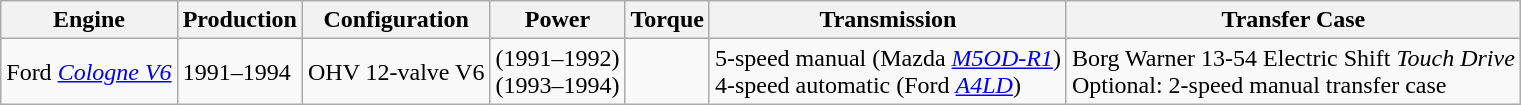<table class="wikitable">
<tr>
<th>Engine</th>
<th>Production</th>
<th>Configuration</th>
<th>Power</th>
<th>Torque</th>
<th>Transmission</th>
<th>Transfer Case</th>
</tr>
<tr>
<td>Ford <a href='#'><em>Cologne V6</em></a></td>
<td>1991–1994</td>
<td> OHV 12-valve V6</td>
<td> (1991–1992)<br> (1993–1994)</td>
<td></td>
<td>5-speed manual (Mazda <a href='#'><em>M5OD-R1</em></a>)<br>4-speed automatic (Ford <em><a href='#'>A4LD</a></em>)</td>
<td>Borg Warner 13-54 Electric Shift <em>Touch Drive</em><br>Optional: 2-speed manual transfer case</td>
</tr>
</table>
